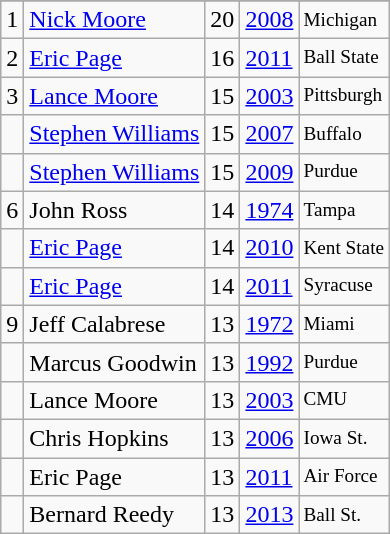<table class="wikitable">
<tr>
</tr>
<tr>
<td>1</td>
<td><a href='#'>Nick Moore</a></td>
<td>20</td>
<td><a href='#'>2008</a></td>
<td style="font-size:80%;">Michigan</td>
</tr>
<tr>
<td>2</td>
<td><a href='#'>Eric Page</a></td>
<td>16</td>
<td><a href='#'>2011</a></td>
<td style="font-size:80%;">Ball State</td>
</tr>
<tr>
<td>3</td>
<td><a href='#'>Lance Moore</a></td>
<td>15</td>
<td><a href='#'>2003</a></td>
<td style="font-size:80%;">Pittsburgh</td>
</tr>
<tr>
<td></td>
<td><a href='#'>Stephen Williams</a></td>
<td>15</td>
<td><a href='#'>2007</a></td>
<td style="font-size:80%;">Buffalo</td>
</tr>
<tr>
<td></td>
<td><a href='#'>Stephen Williams</a></td>
<td>15</td>
<td><a href='#'>2009</a></td>
<td style="font-size:80%;">Purdue</td>
</tr>
<tr>
<td>6</td>
<td>John Ross</td>
<td>14</td>
<td><a href='#'>1974</a></td>
<td style="font-size:80%;">Tampa</td>
</tr>
<tr>
<td></td>
<td><a href='#'>Eric Page</a></td>
<td>14</td>
<td><a href='#'>2010</a></td>
<td style="font-size:80%;">Kent State</td>
</tr>
<tr>
<td></td>
<td><a href='#'>Eric Page</a></td>
<td>14</td>
<td><a href='#'>2011</a></td>
<td style="font-size:80%;">Syracuse</td>
</tr>
<tr>
<td>9</td>
<td>Jeff Calabrese</td>
<td>13</td>
<td><a href='#'>1972</a></td>
<td style="font-size:80%;">Miami</td>
</tr>
<tr>
<td></td>
<td>Marcus Goodwin</td>
<td>13</td>
<td><a href='#'>1992</a></td>
<td style="font-size:80%;">Purdue</td>
</tr>
<tr>
<td></td>
<td>Lance Moore</td>
<td>13</td>
<td><a href='#'>2003</a></td>
<td style="font-size:80%;">CMU</td>
</tr>
<tr>
<td></td>
<td>Chris Hopkins</td>
<td>13</td>
<td><a href='#'>2006</a></td>
<td style="font-size:80%;">Iowa St.</td>
</tr>
<tr>
<td></td>
<td>Eric Page</td>
<td>13</td>
<td><a href='#'>2011</a></td>
<td style="font-size:80%;">Air Force</td>
</tr>
<tr>
<td></td>
<td>Bernard Reedy</td>
<td>13</td>
<td><a href='#'>2013</a></td>
<td style="font-size:80%;">Ball St.</td>
</tr>
</table>
